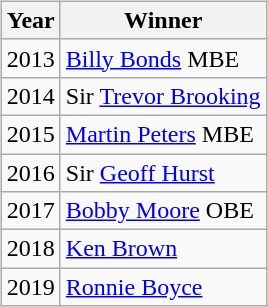<table>
<tr>
<td valign="top"><br><table class="wikitable">
<tr>
<th>Year</th>
<th>Winner</th>
</tr>
<tr>
<td>2013</td>
<td> <a href='#'>Billy Bonds</a> MBE</td>
</tr>
<tr>
<td>2014</td>
<td> Sir <a href='#'>Trevor Brooking</a></td>
</tr>
<tr>
<td>2015</td>
<td> <a href='#'>Martin Peters</a> MBE</td>
</tr>
<tr>
<td>2016</td>
<td> Sir <a href='#'>Geoff Hurst</a></td>
</tr>
<tr>
<td>2017</td>
<td> <a href='#'>Bobby Moore</a> OBE</td>
</tr>
<tr>
<td>2018</td>
<td> <a href='#'>Ken Brown</a></td>
</tr>
<tr>
<td>2019</td>
<td> <a href='#'>Ronnie Boyce</a></td>
</tr>
</table>
</td>
</tr>
</table>
